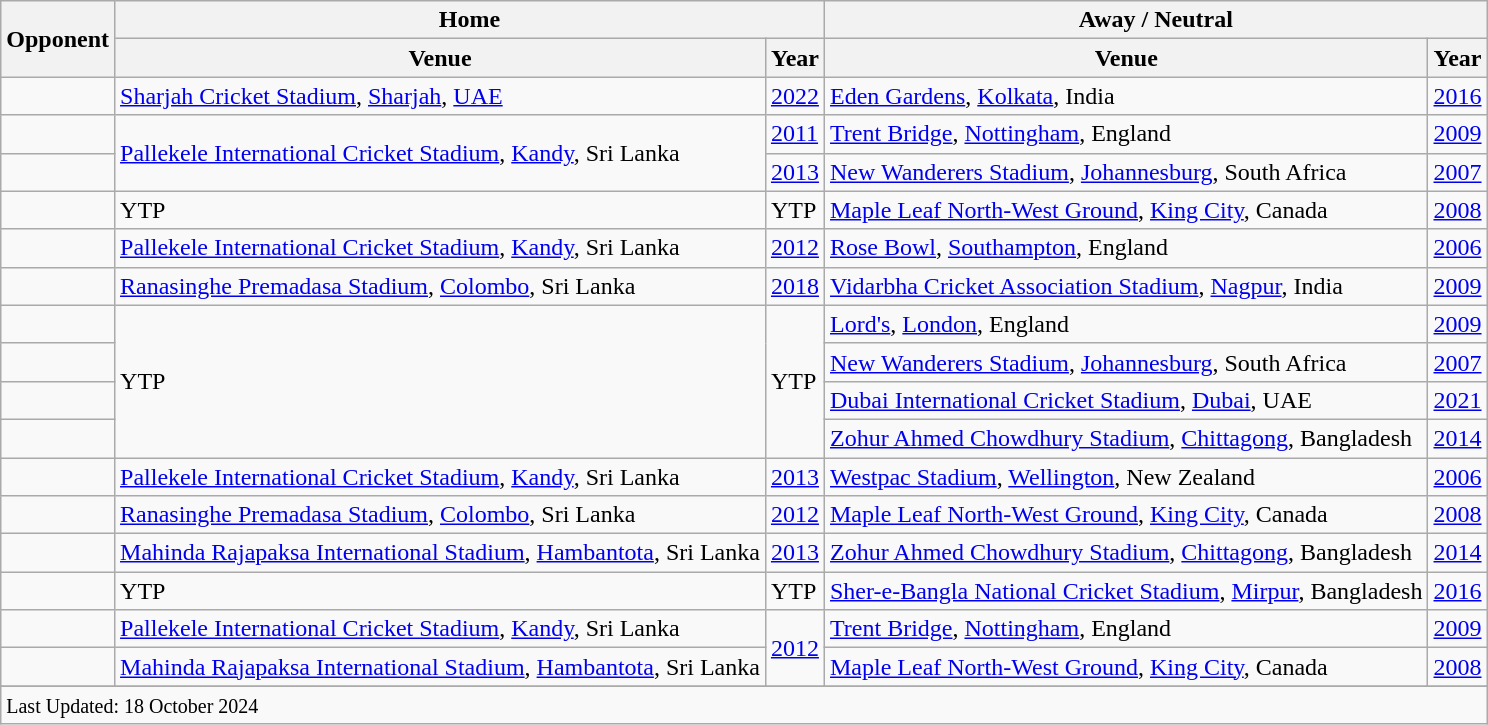<table class="wikitable plainrowheaders sortable">
<tr>
<th rowspan="2">Opponent</th>
<th colspan="2">Home</th>
<th colspan="2">Away / Neutral</th>
</tr>
<tr>
<th>Venue</th>
<th style="text-align:center">Year</th>
<th style="text-align:center">Venue</th>
<th style="text-align:center">Year</th>
</tr>
<tr>
<td></td>
<td><a href='#'>Sharjah Cricket Stadium</a>, <a href='#'>Sharjah</a>, <a href='#'>UAE</a></td>
<td><a href='#'>2022</a></td>
<td><a href='#'>Eden Gardens</a>, <a href='#'>Kolkata</a>, India</td>
<td><a href='#'>2016</a></td>
</tr>
<tr>
<td></td>
<td rowspan=2><a href='#'>Pallekele International Cricket Stadium</a>, <a href='#'>Kandy</a>, Sri Lanka</td>
<td><a href='#'>2011</a></td>
<td><a href='#'>Trent Bridge</a>, <a href='#'>Nottingham</a>, England</td>
<td><a href='#'>2009</a></td>
</tr>
<tr>
<td></td>
<td><a href='#'>2013</a></td>
<td><a href='#'>New Wanderers Stadium</a>, <a href='#'>Johannesburg</a>, South Africa</td>
<td><a href='#'>2007</a></td>
</tr>
<tr>
<td></td>
<td>YTP</td>
<td>YTP</td>
<td><a href='#'>Maple Leaf North-West Ground</a>, <a href='#'>King City</a>, Canada</td>
<td><a href='#'>2008</a></td>
</tr>
<tr>
<td></td>
<td><a href='#'>Pallekele International Cricket Stadium</a>, <a href='#'>Kandy</a>, Sri Lanka</td>
<td><a href='#'>2012</a></td>
<td><a href='#'>Rose Bowl</a>, <a href='#'>Southampton</a>, England</td>
<td><a href='#'>2006</a></td>
</tr>
<tr>
<td></td>
<td><a href='#'>Ranasinghe Premadasa Stadium</a>, <a href='#'>Colombo</a>, Sri Lanka</td>
<td><a href='#'>2018</a></td>
<td><a href='#'>Vidarbha Cricket Association Stadium</a>, <a href='#'>Nagpur</a>, India</td>
<td><a href='#'>2009</a></td>
</tr>
<tr>
<td></td>
<td rowspan=4>YTP</td>
<td rowspan=4>YTP</td>
<td><a href='#'>Lord's</a>, <a href='#'>London</a>, England</td>
<td><a href='#'>2009</a></td>
</tr>
<tr>
<td></td>
<td><a href='#'>New Wanderers Stadium</a>, <a href='#'>Johannesburg</a>, South Africa</td>
<td><a href='#'>2007</a></td>
</tr>
<tr>
<td></td>
<td><a href='#'>Dubai International Cricket Stadium</a>, <a href='#'>Dubai</a>, UAE</td>
<td><a href='#'>2021</a></td>
</tr>
<tr>
<td></td>
<td><a href='#'>Zohur Ahmed Chowdhury Stadium</a>, <a href='#'>Chittagong</a>, Bangladesh</td>
<td><a href='#'>2014</a></td>
</tr>
<tr>
<td></td>
<td><a href='#'>Pallekele International Cricket Stadium</a>, <a href='#'>Kandy</a>, Sri Lanka</td>
<td><a href='#'>2013</a></td>
<td><a href='#'>Westpac Stadium</a>, <a href='#'>Wellington</a>, New Zealand</td>
<td><a href='#'>2006</a></td>
</tr>
<tr>
<td></td>
<td><a href='#'>Ranasinghe Premadasa Stadium</a>, <a href='#'>Colombo</a>, Sri Lanka</td>
<td><a href='#'>2012</a></td>
<td><a href='#'>Maple Leaf North-West Ground</a>, <a href='#'>King City</a>, Canada</td>
<td><a href='#'>2008</a></td>
</tr>
<tr>
<td></td>
<td><a href='#'>Mahinda Rajapaksa International Stadium</a>, <a href='#'>Hambantota</a>, Sri Lanka</td>
<td><a href='#'>2013</a></td>
<td><a href='#'>Zohur Ahmed Chowdhury Stadium</a>, <a href='#'>Chittagong</a>, Bangladesh</td>
<td><a href='#'>2014</a></td>
</tr>
<tr>
<td></td>
<td>YTP</td>
<td>YTP</td>
<td><a href='#'>Sher-e-Bangla National Cricket Stadium</a>, <a href='#'>Mirpur</a>, Bangladesh</td>
<td><a href='#'>2016</a></td>
</tr>
<tr>
<td></td>
<td><a href='#'>Pallekele International Cricket Stadium</a>, <a href='#'>Kandy</a>, Sri Lanka</td>
<td rowspan=2><a href='#'>2012</a></td>
<td><a href='#'>Trent Bridge</a>, <a href='#'>Nottingham</a>, England</td>
<td><a href='#'>2009</a></td>
</tr>
<tr>
<td></td>
<td><a href='#'>Mahinda Rajapaksa International Stadium</a>, <a href='#'>Hambantota</a>, Sri Lanka</td>
<td><a href='#'>Maple Leaf North-West Ground</a>, <a href='#'>King City</a>, Canada</td>
<td><a href='#'>2008</a></td>
</tr>
<tr>
</tr>
<tr class=sortbottom>
<td colspan=5><small>Last Updated: 18 October 2024</small></td>
</tr>
</table>
